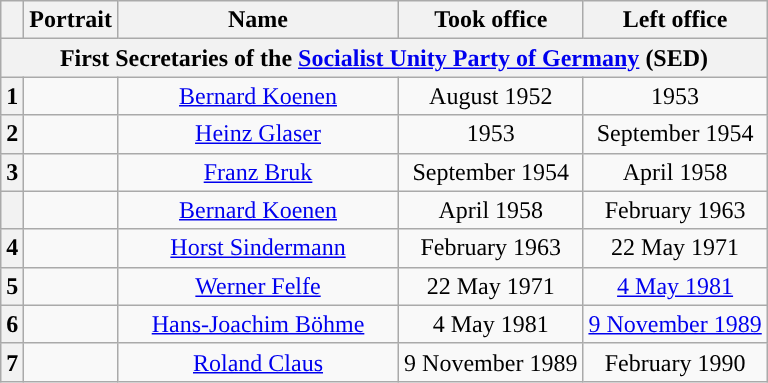<table class="wikitable" style="text-align:center">
<tr>
<th></th>
<th>Portrait</th>
<th width=180>Name<br></th>
<th>Took office</th>
<th>Left office</th>
</tr>
<tr>
<th colspan=5>First Secretaries of the <a href='#'>Socialist Unity Party of Germany</a> (SED)</th>
</tr>
<tr>
<th style="background:">1</th>
<td></td>
<td><a href='#'>Bernard Koenen</a><br></td>
<td>August 1952</td>
<td>1953<br></td>
</tr>
<tr>
<th style="background:">2</th>
<td></td>
<td><a href='#'>Heinz Glaser</a><br></td>
<td>1953</td>
<td>September 1954<br></td>
</tr>
<tr>
<th style="background:">3</th>
<td></td>
<td><a href='#'>Franz Bruk</a><br></td>
<td>September 1954</td>
<td>April 1958<br></td>
</tr>
<tr>
<th style="background:"></th>
<td></td>
<td><a href='#'>Bernard Koenen</a><br></td>
<td>April 1958</td>
<td>February 1963<br></td>
</tr>
<tr>
<th style="background:">4</th>
<td></td>
<td><a href='#'>Horst Sindermann</a><br></td>
<td>February 1963</td>
<td>22 May 1971<br></td>
</tr>
<tr>
<th style="background:">5</th>
<td></td>
<td><a href='#'>Werner Felfe</a><br></td>
<td>22 May 1971</td>
<td><a href='#'>4 May 1981<br></a></td>
</tr>
<tr>
<th style="background:">6</th>
<td></td>
<td><a href='#'>Hans-Joachim Böhme</a><br></td>
<td>4 May 1981</td>
<td><a href='#'>9 November 1989<br></a></td>
</tr>
<tr>
<th style="background:">7</th>
<td></td>
<td><a href='#'>Roland Claus</a><br></td>
<td>9 November 1989</td>
<td>February 1990</td>
</tr>
</table>
